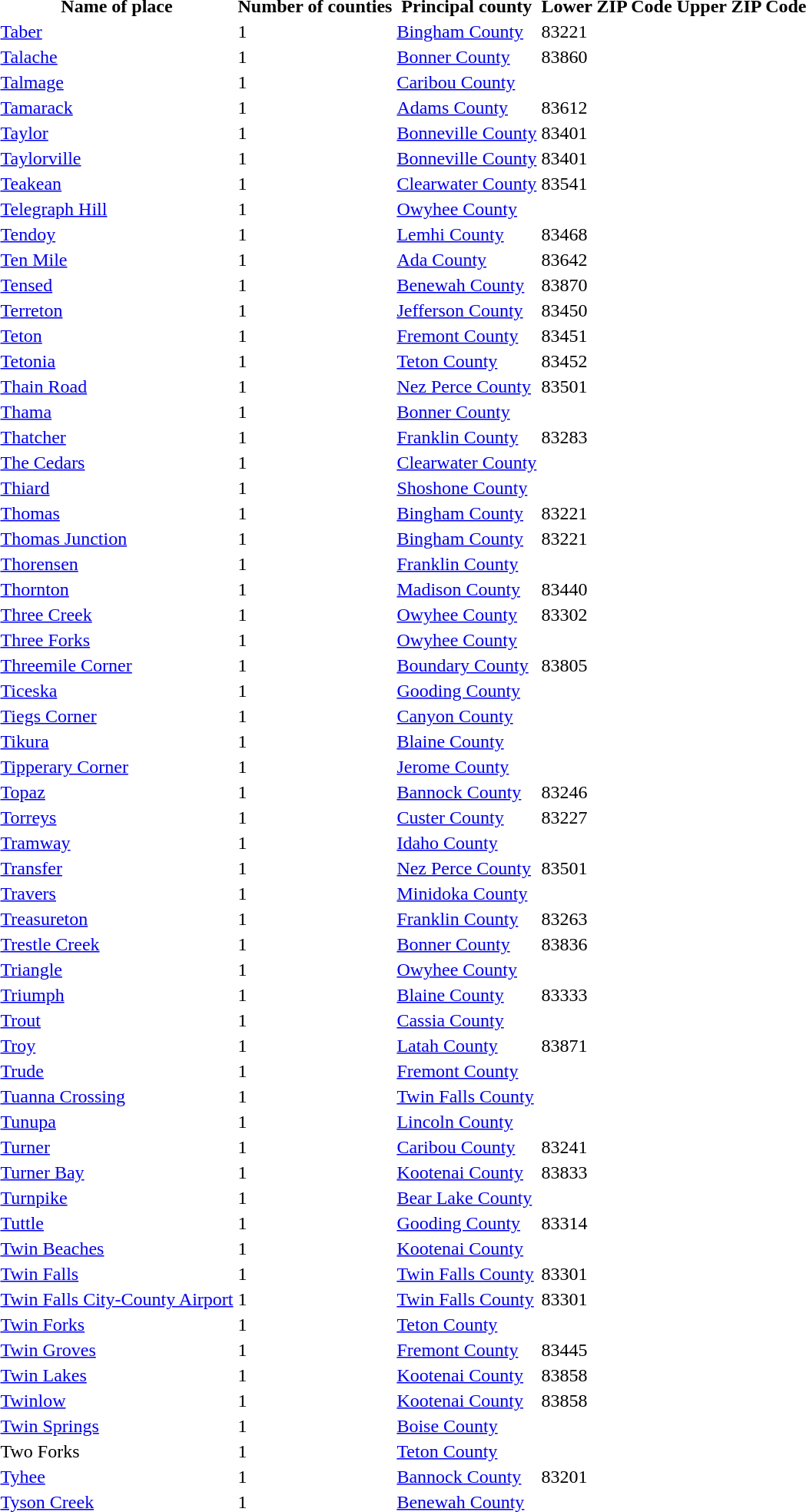<table>
<tr>
<th>Name of place</th>
<th>Number of counties</th>
<th>Principal county</th>
<th>Lower ZIP Code</th>
<th>Upper ZIP Code</th>
</tr>
<tr --->
<td><a href='#'>Taber</a></td>
<td>1</td>
<td><a href='#'>Bingham County</a></td>
<td>83221</td>
<td> </td>
</tr>
<tr --->
<td><a href='#'>Talache</a></td>
<td>1</td>
<td><a href='#'>Bonner County</a></td>
<td>83860</td>
<td> </td>
</tr>
<tr --->
<td><a href='#'>Talmage</a></td>
<td>1</td>
<td><a href='#'>Caribou County</a></td>
<td> </td>
<td> </td>
</tr>
<tr --->
<td><a href='#'>Tamarack</a></td>
<td>1</td>
<td><a href='#'>Adams County</a></td>
<td>83612</td>
<td> </td>
</tr>
<tr --->
<td><a href='#'>Taylor</a></td>
<td>1</td>
<td><a href='#'>Bonneville County</a></td>
<td>83401</td>
<td> </td>
</tr>
<tr --->
<td><a href='#'>Taylorville</a></td>
<td>1</td>
<td><a href='#'>Bonneville County</a></td>
<td>83401</td>
<td> </td>
</tr>
<tr --->
<td><a href='#'>Teakean</a></td>
<td>1</td>
<td><a href='#'>Clearwater County</a></td>
<td>83541</td>
<td> </td>
</tr>
<tr --->
<td><a href='#'>Telegraph Hill</a></td>
<td>1</td>
<td><a href='#'>Owyhee County</a></td>
<td> </td>
<td> </td>
</tr>
<tr --->
<td><a href='#'>Tendoy</a></td>
<td>1</td>
<td><a href='#'>Lemhi County</a></td>
<td>83468</td>
<td> </td>
</tr>
<tr --->
<td><a href='#'>Ten Mile</a></td>
<td>1</td>
<td><a href='#'>Ada County</a></td>
<td>83642</td>
<td> </td>
</tr>
<tr --->
<td><a href='#'>Tensed</a></td>
<td>1</td>
<td><a href='#'>Benewah County</a></td>
<td>83870</td>
<td> </td>
</tr>
<tr --->
<td><a href='#'>Terreton</a></td>
<td>1</td>
<td><a href='#'>Jefferson County</a></td>
<td>83450</td>
<td> </td>
</tr>
<tr --->
<td><a href='#'>Teton</a></td>
<td>1</td>
<td><a href='#'>Fremont County</a></td>
<td>83451</td>
<td> </td>
</tr>
<tr --->
<td><a href='#'>Tetonia</a></td>
<td>1</td>
<td><a href='#'>Teton County</a></td>
<td>83452</td>
<td> </td>
</tr>
<tr --->
<td><a href='#'>Thain Road</a></td>
<td>1</td>
<td><a href='#'>Nez Perce County</a></td>
<td>83501</td>
<td> </td>
</tr>
<tr --->
<td><a href='#'>Thama</a></td>
<td>1</td>
<td><a href='#'>Bonner County</a></td>
<td> </td>
<td> </td>
</tr>
<tr --->
<td><a href='#'>Thatcher</a></td>
<td>1</td>
<td><a href='#'>Franklin County</a></td>
<td>83283</td>
<td> </td>
</tr>
<tr --->
<td><a href='#'>The Cedars</a></td>
<td>1</td>
<td><a href='#'>Clearwater County</a></td>
<td> </td>
<td> </td>
</tr>
<tr --->
<td><a href='#'>Thiard</a></td>
<td>1</td>
<td><a href='#'>Shoshone County</a></td>
<td> </td>
<td> </td>
</tr>
<tr --->
<td><a href='#'>Thomas</a></td>
<td>1</td>
<td><a href='#'>Bingham County</a></td>
<td>83221</td>
<td> </td>
</tr>
<tr --->
<td><a href='#'>Thomas Junction</a></td>
<td>1</td>
<td><a href='#'>Bingham County</a></td>
<td>83221</td>
<td> </td>
</tr>
<tr --->
<td><a href='#'>Thorensen</a></td>
<td>1</td>
<td><a href='#'>Franklin County</a></td>
<td> </td>
<td> </td>
</tr>
<tr --->
<td><a href='#'>Thornton</a></td>
<td>1</td>
<td><a href='#'>Madison County</a></td>
<td>83440</td>
<td> </td>
</tr>
<tr --->
<td><a href='#'>Three Creek</a></td>
<td>1</td>
<td><a href='#'>Owyhee County</a></td>
<td>83302</td>
<td> </td>
</tr>
<tr --->
<td><a href='#'>Three Forks</a></td>
<td>1</td>
<td><a href='#'>Owyhee County</a></td>
<td> </td>
<td> </td>
</tr>
<tr --->
<td><a href='#'>Threemile Corner</a></td>
<td>1</td>
<td><a href='#'>Boundary County</a></td>
<td>83805</td>
<td> </td>
</tr>
<tr --->
<td><a href='#'>Ticeska</a></td>
<td>1</td>
<td><a href='#'>Gooding County</a></td>
<td> </td>
<td> </td>
</tr>
<tr --->
<td><a href='#'>Tiegs Corner</a></td>
<td>1</td>
<td><a href='#'>Canyon County</a></td>
<td> </td>
<td> </td>
</tr>
<tr --->
<td><a href='#'>Tikura</a></td>
<td>1</td>
<td><a href='#'>Blaine County</a></td>
<td> </td>
<td> </td>
</tr>
<tr --->
<td><a href='#'>Tipperary Corner</a></td>
<td>1</td>
<td><a href='#'>Jerome County</a></td>
<td> </td>
<td> </td>
</tr>
<tr --->
<td><a href='#'>Topaz</a></td>
<td>1</td>
<td><a href='#'>Bannock County</a></td>
<td>83246</td>
<td> </td>
</tr>
<tr --->
<td><a href='#'>Torreys</a></td>
<td>1</td>
<td><a href='#'>Custer County</a></td>
<td>83227</td>
<td> </td>
</tr>
<tr --->
<td><a href='#'>Tramway</a></td>
<td>1</td>
<td><a href='#'>Idaho County</a></td>
<td> </td>
<td> </td>
</tr>
<tr --->
<td><a href='#'>Transfer</a></td>
<td>1</td>
<td><a href='#'>Nez Perce County</a></td>
<td>83501</td>
<td> </td>
</tr>
<tr --->
<td><a href='#'>Travers</a></td>
<td>1</td>
<td><a href='#'>Minidoka County</a></td>
<td> </td>
<td> </td>
</tr>
<tr --->
<td><a href='#'>Treasureton</a></td>
<td>1</td>
<td><a href='#'>Franklin County</a></td>
<td>83263</td>
<td> </td>
</tr>
<tr --->
<td><a href='#'>Trestle Creek</a></td>
<td>1</td>
<td><a href='#'>Bonner County</a></td>
<td>83836</td>
<td> </td>
</tr>
<tr --->
<td><a href='#'>Triangle</a></td>
<td>1</td>
<td><a href='#'>Owyhee County</a></td>
<td> </td>
<td> </td>
</tr>
<tr --->
<td><a href='#'>Triumph</a></td>
<td>1</td>
<td><a href='#'>Blaine County</a></td>
<td>83333</td>
<td> </td>
</tr>
<tr --->
<td><a href='#'>Trout</a></td>
<td>1</td>
<td><a href='#'>Cassia County</a></td>
<td> </td>
<td> </td>
</tr>
<tr --->
<td><a href='#'>Troy</a></td>
<td>1</td>
<td><a href='#'>Latah County</a></td>
<td>83871</td>
<td> </td>
</tr>
<tr --->
<td><a href='#'>Trude</a></td>
<td>1</td>
<td><a href='#'>Fremont County</a></td>
<td> </td>
<td> </td>
</tr>
<tr --->
<td><a href='#'>Tuanna Crossing</a></td>
<td>1</td>
<td><a href='#'>Twin Falls County</a></td>
<td> </td>
<td> </td>
</tr>
<tr --->
<td><a href='#'>Tunupa</a></td>
<td>1</td>
<td><a href='#'>Lincoln County</a></td>
<td> </td>
<td> </td>
</tr>
<tr --->
<td><a href='#'>Turner</a></td>
<td>1</td>
<td><a href='#'>Caribou County</a></td>
<td>83241</td>
<td> </td>
</tr>
<tr --->
<td><a href='#'>Turner Bay</a></td>
<td>1</td>
<td><a href='#'>Kootenai County</a></td>
<td>83833</td>
<td> </td>
</tr>
<tr --->
<td><a href='#'>Turnpike</a></td>
<td>1</td>
<td><a href='#'>Bear Lake County</a></td>
<td> </td>
<td> </td>
</tr>
<tr --->
<td><a href='#'>Tuttle</a></td>
<td>1</td>
<td><a href='#'>Gooding County</a></td>
<td>83314</td>
<td> </td>
</tr>
<tr --->
<td><a href='#'>Twin Beaches</a></td>
<td>1</td>
<td><a href='#'>Kootenai County</a></td>
<td> </td>
<td> </td>
</tr>
<tr --->
<td><a href='#'>Twin Falls</a></td>
<td>1</td>
<td><a href='#'>Twin Falls County</a></td>
<td>83301</td>
<td> </td>
</tr>
<tr --->
<td><a href='#'>Twin Falls City-County Airport</a></td>
<td>1</td>
<td><a href='#'>Twin Falls County</a></td>
<td>83301</td>
<td> </td>
</tr>
<tr --->
<td><a href='#'>Twin Forks</a></td>
<td>1</td>
<td><a href='#'>Teton County</a></td>
<td> </td>
<td> </td>
</tr>
<tr --->
<td><a href='#'>Twin Groves</a></td>
<td>1</td>
<td><a href='#'>Fremont County</a></td>
<td>83445</td>
<td> </td>
</tr>
<tr --->
<td><a href='#'>Twin Lakes</a></td>
<td>1</td>
<td><a href='#'>Kootenai County</a></td>
<td>83858</td>
<td> </td>
</tr>
<tr --->
<td><a href='#'>Twinlow</a></td>
<td>1</td>
<td><a href='#'>Kootenai County</a></td>
<td>83858</td>
<td> </td>
</tr>
<tr --->
<td><a href='#'>Twin Springs</a></td>
<td>1</td>
<td><a href='#'>Boise County</a></td>
<td> </td>
<td> </td>
</tr>
<tr --->
<td>Two Forks</td>
<td>1</td>
<td><a href='#'>Teton County</a></td>
<td> </td>
<td> </td>
</tr>
<tr --->
<td><a href='#'>Tyhee</a></td>
<td>1</td>
<td><a href='#'>Bannock County</a></td>
<td>83201</td>
<td> </td>
</tr>
<tr --->
<td><a href='#'>Tyson Creek</a></td>
<td>1</td>
<td><a href='#'>Benewah County</a></td>
<td> </td>
<td> </td>
</tr>
<tr --->
</tr>
</table>
